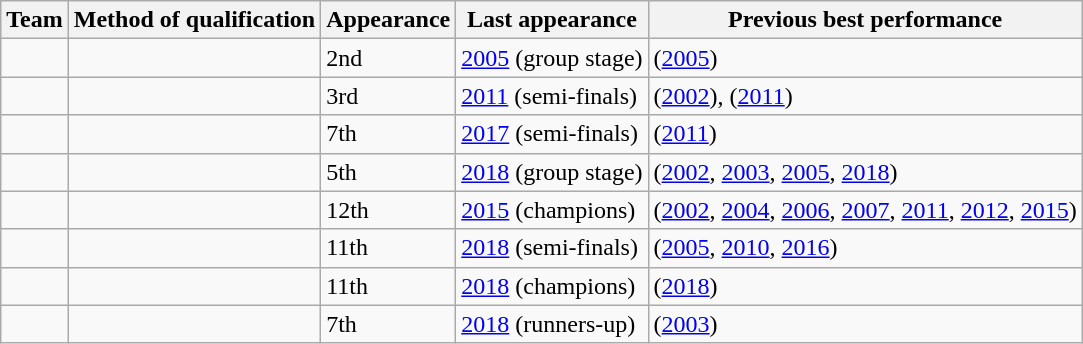<table class="wikitable sortable">
<tr>
<th>Team</th>
<th>Method of qualification</th>
<th data-sort-type="number">Appearance</th>
<th>Last appearance</th>
<th>Previous best performance</th>
</tr>
<tr>
<td></td>
<td></td>
<td>2nd</td>
<td><a href='#'>2005</a> (group stage)</td>
<td> (<a href='#'>2005</a>)</td>
</tr>
<tr>
<td></td>
<td></td>
<td>3rd</td>
<td><a href='#'>2011</a> (semi-finals)</td>
<td> (<a href='#'>2002</a>),  (<a href='#'>2011</a>)</td>
</tr>
<tr>
<td></td>
<td></td>
<td>7th</td>
<td><a href='#'>2017</a> (semi-finals)</td>
<td> (<a href='#'>2011</a>)</td>
</tr>
<tr>
<td></td>
<td></td>
<td>5th</td>
<td><a href='#'>2018</a> (group stage)</td>
<td> (<a href='#'>2002</a>, <a href='#'>2003</a>, <a href='#'>2005</a>, <a href='#'>2018</a>)</td>
</tr>
<tr>
<td></td>
<td></td>
<td>12th</td>
<td><a href='#'>2015</a> (champions)</td>
<td> (<a href='#'>2002</a>, <a href='#'>2004</a>, <a href='#'>2006</a>, <a href='#'>2007</a>, <a href='#'>2011</a>, <a href='#'>2012</a>, <a href='#'>2015</a>)</td>
</tr>
<tr>
<td></td>
<td></td>
<td>11th</td>
<td><a href='#'>2018</a> (semi-finals)</td>
<td> (<a href='#'>2005</a>, <a href='#'>2010</a>, <a href='#'>2016</a>)</td>
</tr>
<tr>
<td></td>
<td></td>
<td>11th</td>
<td><a href='#'>2018</a> (champions)</td>
<td> (<a href='#'>2018</a>)</td>
</tr>
<tr>
<td></td>
<td></td>
<td>7th</td>
<td><a href='#'>2018</a> (runners-up)</td>
<td> (<a href='#'>2003</a>)</td>
</tr>
</table>
